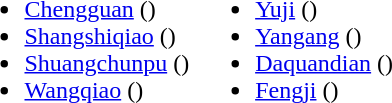<table>
<tr>
<td valign="top"><br><ul><li><a href='#'>Chengguan</a> ()</li><li><a href='#'>Shangshiqiao</a> ()</li><li><a href='#'>Shuangchunpu</a> ()</li><li><a href='#'>Wangqiao</a> ()</li></ul></td>
<td valign="top"><br><ul><li><a href='#'>Yuji</a> ()</li><li><a href='#'>Yangang</a> ()</li><li><a href='#'>Daquandian</a> ()</li><li><a href='#'>Fengji</a> ()</li></ul></td>
</tr>
</table>
